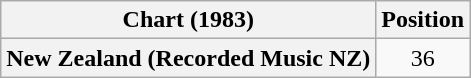<table class="wikitable plainrowheaders" style="text-align:center">
<tr>
<th>Chart (1983)</th>
<th>Position</th>
</tr>
<tr>
<th scope="row">New Zealand (Recorded Music NZ)</th>
<td>36</td>
</tr>
</table>
